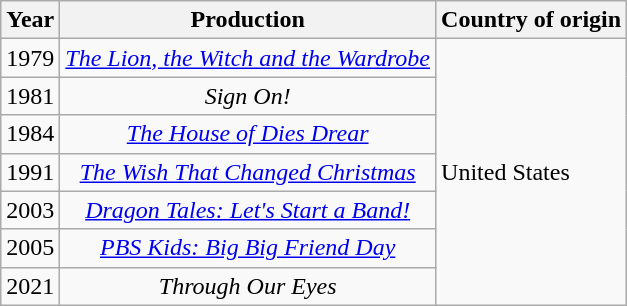<table class="wikitable sortable">
<tr>
<th>Year</th>
<th>Production</th>
<th>Country of origin</th>
</tr>
<tr>
<td>1979</td>
<td style="text-align:center"><em><a href='#'>The Lion, the Witch and the Wardrobe</a></em></td>
<td rowspan="7">United States</td>
</tr>
<tr>
<td>1981</td>
<td style="text-align:center"><em>Sign On!</em></td>
</tr>
<tr>
<td>1984</td>
<td style="text-align:center"><em><a href='#'>The House of Dies Drear</a></em></td>
</tr>
<tr>
<td>1991</td>
<td style="text-align:center"><em><a href='#'>The Wish That Changed Christmas</a></em></td>
</tr>
<tr>
<td>2003</td>
<td style="text-align:center"><em><a href='#'>Dragon Tales: Let's Start a Band!</a></em></td>
</tr>
<tr>
<td>2005</td>
<td style="text-align:center"><em><a href='#'>PBS Kids: Big Big Friend Day</a></em></td>
</tr>
<tr>
<td>2021</td>
<td style="text-align:center"><em>Through Our Eyes</em></td>
</tr>
</table>
